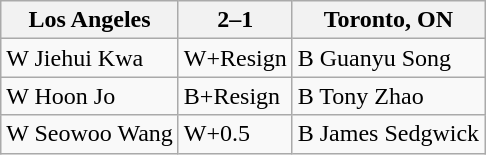<table class="wikitable">
<tr>
<th>Los Angeles</th>
<th>2–1</th>
<th>Toronto, ON</th>
</tr>
<tr>
<td>W Jiehui Kwa</td>
<td>W+Resign</td>
<td>B Guanyu Song</td>
</tr>
<tr>
<td>W Hoon Jo</td>
<td>B+Resign</td>
<td>B Tony Zhao</td>
</tr>
<tr>
<td>W Seowoo Wang</td>
<td>W+0.5</td>
<td>B James Sedgwick</td>
</tr>
</table>
